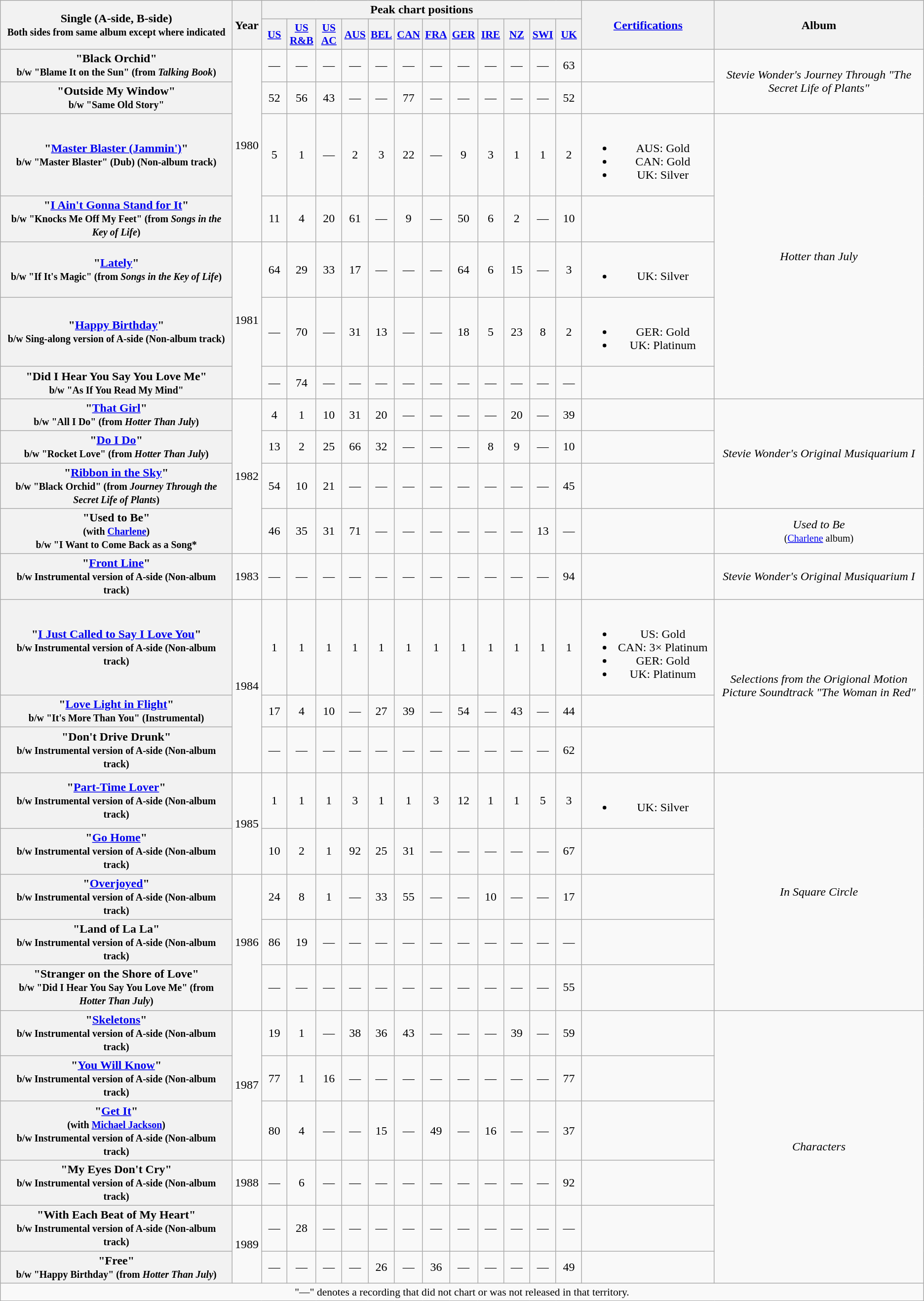<table class="wikitable plainrowheaders" style="text-align:center;">
<tr>
<th scope="col" rowspan="2" style="width:20em;">Single (A-side, B-side)<br><small>Both sides from same album except where indicated</small></th>
<th scope="col" rowspan="2">Year</th>
<th colspan="12" scope="col">Peak chart positions</th>
<th scope="col" rowspan="2" style="width:11em;"><a href='#'>Certifications</a></th>
<th scope="col" rowspan="2" style="width:18em;">Album</th>
</tr>
<tr>
<th scope="col" style="width:2em;font-size:90%"><a href='#'>US</a><br></th>
<th scope="col" style="width:2em;font-size:90%"><a href='#'>US<br>R&B</a><br></th>
<th scope="col" style="width:2em;font-size:90%"><a href='#'>US<br>AC</a><br></th>
<th scope="col" style="width:2em;font-size:90%"><a href='#'>AUS</a><br></th>
<th scope="col" style="width:2em;font-size:90%"><a href='#'>BEL</a><br></th>
<th scope="col" style="width:2em;font-size:90%"><a href='#'>CAN</a><br></th>
<th scope="col" style="width:2em;font-size:90%"><a href='#'>FRA</a><br></th>
<th scope="col" style="width:2em;font-size:90%"><a href='#'>GER</a><br></th>
<th scope="col" style="width:2em;font-size:90%"><a href='#'>IRE</a><br></th>
<th scope="col" style="width:2em;font-size:90%"><a href='#'>NZ</a><br></th>
<th scope="col" style="width:2em;font-size:90%"><a href='#'>SWI</a><br></th>
<th scope="col" style="width:2em;font-size:90%"><a href='#'>UK</a><br></th>
</tr>
<tr>
<th scope="row">"Black Orchid"<br><small>b/w "Blame It on the Sun" (from <em>Talking Book</em>)</small></th>
<td rowspan="4">1980</td>
<td align="center">—</td>
<td align="center">—</td>
<td align="center">—</td>
<td align="center">—</td>
<td align="center">—</td>
<td align="center">—</td>
<td align="center">—</td>
<td align="center">—</td>
<td align="center">—</td>
<td align="center">—</td>
<td align="center">—</td>
<td align="center">63</td>
<td></td>
<td rowspan="2"><em>Stevie Wonder's Journey Through "The Secret Life of Plants"</em></td>
</tr>
<tr>
<th scope="row">"Outside My Window"<br><small>b/w "Same Old Story"</small></th>
<td align="center">52</td>
<td align="center">56</td>
<td align="center">43</td>
<td align="center">—</td>
<td align="center">—</td>
<td align="center">77</td>
<td align="center">—</td>
<td align="center">—</td>
<td align="center">—</td>
<td align="center">—</td>
<td align="center">—</td>
<td align="center">52</td>
<td></td>
</tr>
<tr>
<th scope="row">"<a href='#'>Master Blaster (Jammin')</a>"<br><small>b/w "Master Blaster" (Dub) (Non-album track)</small></th>
<td align="center">5</td>
<td align="center">1</td>
<td align="center">—</td>
<td align="center">2</td>
<td align="center">3</td>
<td align="center">22</td>
<td align="center">—</td>
<td align="center">9</td>
<td align="center">3</td>
<td align="center">1</td>
<td align="center">1</td>
<td align="center">2</td>
<td><br><ul><li>AUS: Gold</li><li>CAN: Gold</li><li>UK: Silver</li></ul></td>
<td rowspan="5"><em>Hotter than July</em></td>
</tr>
<tr>
<th scope="row">"<a href='#'>I Ain't Gonna Stand for It</a>"<br><small>b/w "Knocks Me Off My Feet" (from <em>Songs in the<br>Key of Life</em>)</small></th>
<td align="center">11</td>
<td align="center">4</td>
<td align="center">20</td>
<td align="center">61</td>
<td align="center">—</td>
<td align="center">9</td>
<td align="center">—</td>
<td align="center">50</td>
<td align="center">6</td>
<td align="center">2</td>
<td align="center">—</td>
<td align="center">10</td>
<td></td>
</tr>
<tr>
<th scope="row">"<a href='#'>Lately</a>"<br><small>b/w "If It's Magic" (from <em>Songs in the Key of Life</em>)</small></th>
<td rowspan="3">1981</td>
<td align="center">64</td>
<td align="center">29</td>
<td align="center">33</td>
<td align="center">17</td>
<td align="center">—</td>
<td align="center">—</td>
<td align="center">—</td>
<td align="center">64</td>
<td align="center">6</td>
<td align="center">15</td>
<td align="center">—</td>
<td align="center">3</td>
<td><br><ul><li>UK: Silver</li></ul></td>
</tr>
<tr>
<th scope="row">"<a href='#'>Happy Birthday</a>"<br><small>b/w Sing-along version of A-side (Non-album track)</small></th>
<td align="center">—</td>
<td align="center">70</td>
<td align="center">—</td>
<td align="center">31</td>
<td align="center">13</td>
<td align="center">—</td>
<td align="center">—</td>
<td align="center">18</td>
<td align="center">5</td>
<td align="center">23</td>
<td align="center">8</td>
<td align="center">2</td>
<td><br><ul><li>GER: Gold</li><li>UK: Platinum</li></ul></td>
</tr>
<tr>
<th scope="row">"Did I Hear You Say You Love Me"<br><small>b/w "As If You Read My Mind"</small></th>
<td align="center">—</td>
<td align="center">74</td>
<td align="center">—</td>
<td align="center">—</td>
<td align="center">—</td>
<td align="center">—</td>
<td align="center">—</td>
<td align="center">—</td>
<td align="center">—</td>
<td align="center">—</td>
<td align="center">—</td>
<td align="center">—</td>
<td></td>
</tr>
<tr>
<th scope="row">"<a href='#'>That Girl</a>"<br><small>b/w "All I Do" (from <em>Hotter Than July</em>)</small></th>
<td rowspan="4">1982</td>
<td align="center">4</td>
<td align="center">1</td>
<td align="center">10</td>
<td align="center">31</td>
<td align="center">20</td>
<td align="center">—</td>
<td align="center">—</td>
<td align="center">—</td>
<td align="center">—</td>
<td align="center">20</td>
<td align="center">—</td>
<td align="center">39</td>
<td></td>
<td rowspan="3"><em>Stevie Wonder's Original Musiquarium I</em></td>
</tr>
<tr>
<th scope="row">"<a href='#'>Do I Do</a>"<br><small>b/w "Rocket Love" (from <em>Hotter Than July</em>)</small></th>
<td align="center">13</td>
<td align="center">2</td>
<td align="center">25</td>
<td align="center">66</td>
<td align="center">32</td>
<td align="center">—</td>
<td align="center">—</td>
<td align="center">—</td>
<td align="center">8</td>
<td align="center">9</td>
<td align="center">—</td>
<td align="center">10</td>
<td></td>
</tr>
<tr>
<th scope="row">"<a href='#'>Ribbon in the Sky</a>"<br><small>b/w "Black Orchid" (from <em>Journey Through the Secret Life of Plants</em>)</small></th>
<td align="center">54</td>
<td align="center">10</td>
<td align="center">21</td>
<td align="center">—</td>
<td align="center">—</td>
<td align="center">—</td>
<td align="center">—</td>
<td align="center">—</td>
<td align="center">—</td>
<td align="center">—</td>
<td align="center">—</td>
<td align="center">45</td>
<td></td>
</tr>
<tr>
<th scope="row">"Used to Be" <br><small>(with <a href='#'>Charlene</a>)</small><br><small> b/w "I Want to Come Back as a Song*</small></th>
<td align="center">46</td>
<td align="center">35</td>
<td align="center">31</td>
<td align="center">71</td>
<td align="center">—</td>
<td align="center">—</td>
<td align="center">—</td>
<td align="center">—</td>
<td align="center">—</td>
<td align="center">—</td>
<td align="center">13</td>
<td align="center">—</td>
<td></td>
<td><em>Used to Be</em><br><small>(<a href='#'>Charlene</a> album)</small></td>
</tr>
<tr>
<th scope="row">"<a href='#'>Front Line</a>"<br><small>b/w Instrumental version of A-side (Non-album track)</small></th>
<td>1983</td>
<td align="center">—</td>
<td align="center">—</td>
<td align="center">—</td>
<td align="center">—</td>
<td align="center">—</td>
<td align="center">—</td>
<td align="center">—</td>
<td align="center">—</td>
<td align="center">—</td>
<td align="center">—</td>
<td align="center">—</td>
<td align="center">94</td>
<td></td>
<td><em>Stevie Wonder's Original Musiquarium I</em></td>
</tr>
<tr>
<th scope="row">"<a href='#'>I Just Called to Say I Love You</a>"<br><small>b/w Instrumental version of A-side (Non-album track)</small></th>
<td rowspan="3">1984</td>
<td align="center">1</td>
<td align="center">1</td>
<td align="center">1</td>
<td align="center">1</td>
<td align="center">1</td>
<td align="center">1</td>
<td align="center">1</td>
<td align="center">1</td>
<td align="center">1</td>
<td align="center">1</td>
<td align="center">1</td>
<td align="center">1</td>
<td><br><ul><li>US: Gold</li><li>CAN: 3× Platinum</li><li>GER: Gold</li><li>UK: Platinum</li></ul></td>
<td rowspan="3"><em>Selections from the Origional Motion Picture Soundtrack "The Woman in Red"</em></td>
</tr>
<tr>
<th scope="row">"<a href='#'>Love Light in Flight</a>"<br><small>b/w "It's More Than You" (Instrumental)</small></th>
<td align="center">17</td>
<td align="center">4</td>
<td align="center">10</td>
<td align="center">—</td>
<td align="center">27</td>
<td align="center">39</td>
<td align="center">—</td>
<td align="center">54</td>
<td align="center">—</td>
<td align="center">43</td>
<td align="center">—</td>
<td align="center">44</td>
<td></td>
</tr>
<tr>
<th scope="row">"Don't Drive Drunk"<br><small>b/w Instrumental version of A-side (Non-album track)</small></th>
<td align="center">—</td>
<td align="center">—</td>
<td align="center">—</td>
<td align="center">—</td>
<td align="center">—</td>
<td align="center">—</td>
<td align="center">—</td>
<td align="center">—</td>
<td align="center">—</td>
<td align="center">—</td>
<td align="center">—</td>
<td align="center">62</td>
<td></td>
</tr>
<tr>
<th scope="row">"<a href='#'>Part-Time Lover</a>"<br><small>b/w Instrumental version of A-side (Non-album track)</small></th>
<td rowspan="2">1985</td>
<td align="center">1</td>
<td align="center">1</td>
<td align="center">1</td>
<td align="center">3</td>
<td align="center">1</td>
<td align="center">1</td>
<td align="center">3</td>
<td align="center">12</td>
<td align="center">1</td>
<td align="center">1</td>
<td align="center">5</td>
<td align="center">3</td>
<td><br><ul><li>UK: Silver</li></ul></td>
<td rowspan="5"><em>In Square Circle</em></td>
</tr>
<tr>
<th scope="row">"<a href='#'>Go Home</a>"<br><small>b/w Instrumental version of A-side (Non-album track)</small></th>
<td align="center">10</td>
<td align="center">2</td>
<td align="center">1</td>
<td align="center">92</td>
<td align="center">25</td>
<td align="center">31</td>
<td align="center">—</td>
<td align="center">—</td>
<td align="center">—</td>
<td align="center">—</td>
<td align="center">—</td>
<td align="center">67</td>
<td></td>
</tr>
<tr>
<th scope="row">"<a href='#'>Overjoyed</a>"<br><small>b/w Instrumental version of A-side (Non-album track)</small></th>
<td rowspan="3">1986</td>
<td align="center">24</td>
<td align="center">8</td>
<td align="center">1</td>
<td align="center">—</td>
<td align="center">33</td>
<td align="center">55</td>
<td align="center">—</td>
<td align="center">—</td>
<td align="center">10</td>
<td align="center">—</td>
<td align="center">—</td>
<td align="center">17</td>
<td></td>
</tr>
<tr>
<th scope="row">"Land of La La"<br><small>b/w Instrumental version of A-side (Non-album track)</small></th>
<td align="center">86</td>
<td align="center">19</td>
<td align="center">—</td>
<td align="center">—</td>
<td align="center">—</td>
<td align="center">—</td>
<td align="center">—</td>
<td align="center">—</td>
<td align="center">—</td>
<td align="center">—</td>
<td align="center">—</td>
<td align="center">—</td>
<td></td>
</tr>
<tr>
<th scope="row">"Stranger on the Shore of Love"<br><small>b/w "Did I Hear You Say You Love Me" (from<br><em>Hotter Than July</em>)</small></th>
<td align="center">—</td>
<td align="center">—</td>
<td align="center">—</td>
<td align="center">—</td>
<td align="center">—</td>
<td align="center">—</td>
<td align="center">—</td>
<td align="center">—</td>
<td align="center">—</td>
<td align="center">—</td>
<td align="center">—</td>
<td align="center">55</td>
<td></td>
</tr>
<tr>
<th scope="row">"<a href='#'>Skeletons</a>"<br><small>b/w Instrumental version of A-side (Non-album track)</small></th>
<td rowspan="3">1987</td>
<td align="center">19</td>
<td align="center">1</td>
<td align="center">—</td>
<td align="center">38</td>
<td align="center">36</td>
<td align="center">43</td>
<td align="center">—</td>
<td align="center">—</td>
<td align="center">—</td>
<td align="center">39</td>
<td align="center">—</td>
<td align="center">59</td>
<td></td>
<td rowspan="6"><em>Characters</em></td>
</tr>
<tr>
<th scope="row">"<a href='#'>You Will Know</a>"<br><small>b/w Instrumental version of A-side (Non-album track)</small></th>
<td align="center">77</td>
<td align="center">1</td>
<td align="center">16</td>
<td align="center">—</td>
<td align="center">—</td>
<td align="center">—</td>
<td align="center">—</td>
<td align="center">—</td>
<td align="center">—</td>
<td align="center">—</td>
<td align="center">—</td>
<td align="center">77</td>
<td></td>
</tr>
<tr>
<th scope="row">"<a href='#'>Get It</a>" <br><small>(with <a href='#'>Michael Jackson</a>)</small><br><small>b/w Instrumental version of A-side (Non-album track)</small></th>
<td align="center">80</td>
<td align="center">4</td>
<td align="center">—</td>
<td align="center">—</td>
<td align="center">15</td>
<td align="center">—</td>
<td align="center">49</td>
<td align="center">—</td>
<td align="center">16</td>
<td align="center">—</td>
<td align="center">—</td>
<td align="center">37</td>
<td></td>
</tr>
<tr>
<th scope="row">"My Eyes Don't Cry"<br><small>b/w Instrumental version of A-side (Non-album track)</small></th>
<td>1988</td>
<td align="center">—</td>
<td align="center">6</td>
<td align="center">—</td>
<td align="center">—</td>
<td align="center">—</td>
<td align="center">—</td>
<td align="center">—</td>
<td align="center">—</td>
<td align="center">—</td>
<td align="center">—</td>
<td align="center">—</td>
<td align="center">92</td>
<td></td>
</tr>
<tr>
<th scope="row">"With Each Beat of My Heart"<br><small>b/w Instrumental version of A-side (Non-album track)</small></th>
<td rowspan="2">1989</td>
<td align="center">—</td>
<td align="center">28</td>
<td align="center">—</td>
<td align="center">—</td>
<td align="center">—</td>
<td align="center">—</td>
<td align="center">—</td>
<td align="center">—</td>
<td align="center">—</td>
<td align="center">—</td>
<td align="center">—</td>
<td align="center">—</td>
<td></td>
</tr>
<tr>
<th scope="row">"Free"<br><small>b/w "Happy Birthday" (from <em>Hotter Than July</em>)</small></th>
<td align="center">—</td>
<td align="center">—</td>
<td align="center">—</td>
<td align="center">—</td>
<td align="center">26</td>
<td align="center">—</td>
<td align="center">36</td>
<td align="center">—</td>
<td align="center">—</td>
<td align="center">—</td>
<td align="center">—</td>
<td align="center">49</td>
<td></td>
</tr>
<tr>
<td colspan="17" style="font-size:90%">"—" denotes a recording that did not chart or was not released in that territory.</td>
</tr>
</table>
